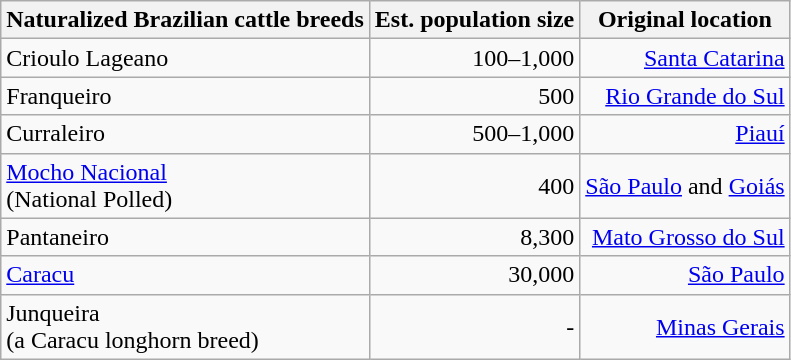<table class="wikitable">
<tr>
<th>Naturalized Brazilian cattle breeds</th>
<th>Est. population size</th>
<th>Original location</th>
</tr>
<tr align="right">
<td align="left">Crioulo Lageano</td>
<td>100–1,000</td>
<td><a href='#'>Santa Catarina</a></td>
</tr>
<tr align="right">
<td align="left">Franqueiro</td>
<td>500</td>
<td><a href='#'>Rio Grande do Sul</a></td>
</tr>
<tr align="right">
<td align="left">Curraleiro</td>
<td>500–1,000</td>
<td><a href='#'>Piauí</a></td>
</tr>
<tr align="right">
<td align="left"><a href='#'>Mocho Nacional</a><br>(National Polled)</td>
<td>400</td>
<td><a href='#'>São Paulo</a> and <a href='#'>Goiás</a></td>
</tr>
<tr align="right">
<td align="left">Pantaneiro</td>
<td>8,300</td>
<td><a href='#'>Mato Grosso do Sul</a></td>
</tr>
<tr align="right">
<td align="left"><a href='#'>Caracu</a></td>
<td>30,000</td>
<td><a href='#'>São Paulo</a></td>
</tr>
<tr align="right">
<td align="left">Junqueira<br>(a Caracu longhorn breed)</td>
<td>-</td>
<td><a href='#'>Minas Gerais</a></td>
</tr>
</table>
